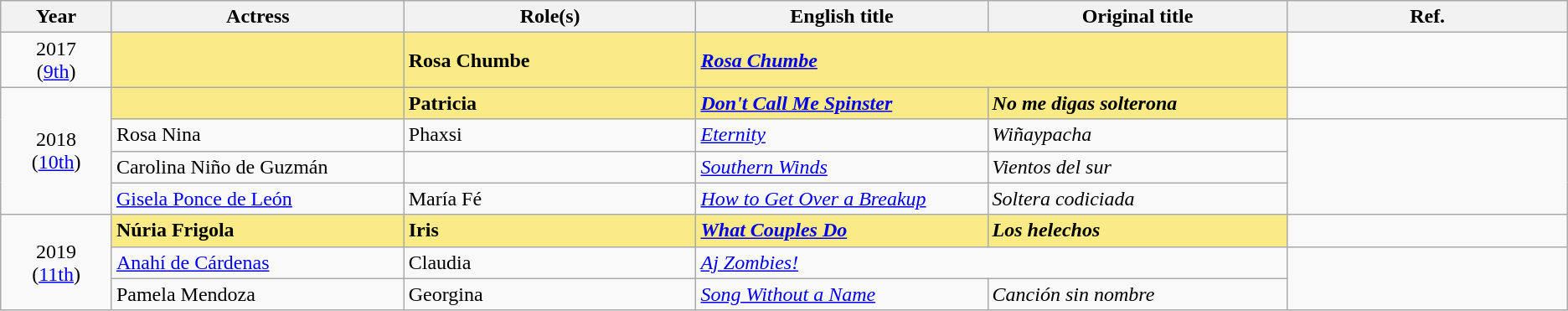<table class="wikitable">
<tr>
<th width="100">Year</th>
<th width="300">Actress</th>
<th width="300">Role(s)</th>
<th width="300">English title</th>
<th width="300">Original title</th>
<th width="300">Ref.</th>
</tr>
<tr>
<td style="text-align:center;">2017<br>(<a href='#'>9th</a>)</td>
<td style="background:#FAEB86"><strong></strong></td>
<td style="background:#FAEB86;"><strong>Rosa Chumbe</strong></td>
<td colspan="2" style="background:#FAEB86;"><strong><em><a href='#'>Rosa Chumbe</a></em></strong></td>
<td style="text-align:center;"></td>
</tr>
<tr>
<td rowspan="4" style="text-align:center;">2018<br>(<a href='#'>10th</a>)</td>
<td style="background:#FAEB86"><strong></strong></td>
<td style="background:#FAEB86;"><strong>Patricia</strong></td>
<td style="background:#FAEB86;"><strong><em><a href='#'>Don't Call Me Spinster</a></em></strong></td>
<td style="background:#FAEB86;"><strong><em>No me digas solterona</em></strong></td>
<td style="text-align:center;"></td>
</tr>
<tr>
<td>Rosa Nina</td>
<td>Phaxsi</td>
<td><em><a href='#'>Eternity</a></em></td>
<td><em>Wiñaypacha</em></td>
<td rowspan="3" style="text-align:center;"></td>
</tr>
<tr>
<td>Carolina Niño de Guzmán</td>
<td></td>
<td><em><a href='#'>Southern Winds</a></em></td>
<td><em>Vientos del sur</em></td>
</tr>
<tr>
<td><a href='#'>Gisela Ponce de León</a></td>
<td>María Fé</td>
<td><em><a href='#'>How to Get Over a Breakup</a></em></td>
<td><em>Soltera codiciada</em></td>
</tr>
<tr>
<td rowspan="4" style="text-align:center;">2019<br>(<a href='#'>11th</a>)</td>
<td style="background:#FAEB86"><strong>Núria Frigola</strong></td>
<td style="background:#FAEB86;"><strong>Iris</strong></td>
<td style="background:#FAEB86;"><strong><em><a href='#'>What Couples Do</a></em></strong></td>
<td style="background:#FAEB86;"><strong><em>Los helechos</em></strong></td>
<td style="text-align:center;"></td>
</tr>
<tr>
<td><a href='#'>Anahí de Cárdenas</a></td>
<td>Claudia</td>
<td colspan="2"><em><a href='#'>Aj Zombies!</a></em></td>
<td rowspan="3" style="text-align:center;"></td>
</tr>
<tr>
<td>Pamela Mendoza</td>
<td>Georgina</td>
<td><em><a href='#'>Song Without a Name</a></em></td>
<td><em>Canción sin nombre</em></td>
</tr>
</table>
